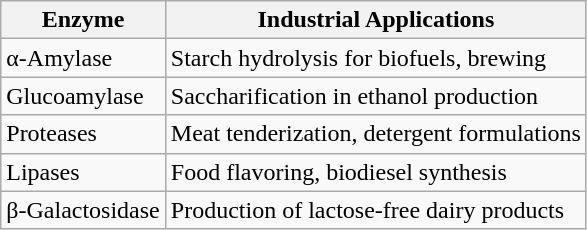<table class="wikitable">
<tr>
<th>Enzyme</th>
<th>Industrial Applications</th>
</tr>
<tr>
<td>α-Amylase</td>
<td>Starch hydrolysis for biofuels, brewing</td>
</tr>
<tr>
<td>Glucoamylase</td>
<td>Saccharification in ethanol production</td>
</tr>
<tr>
<td>Proteases</td>
<td>Meat tenderization, detergent formulations</td>
</tr>
<tr>
<td>Lipases</td>
<td>Food flavoring, biodiesel synthesis</td>
</tr>
<tr>
<td>β-Galactosidase</td>
<td>Production of lactose-free dairy products</td>
</tr>
</table>
